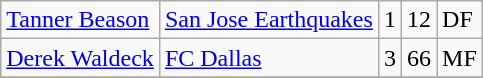<table class="wikitable">
<tr>
<td><a href='#'>Tanner Beason</a></td>
<td><a href='#'>San Jose Earthquakes</a></td>
<td>1</td>
<td>12</td>
<td>DF</td>
</tr>
<tr>
<td><a href='#'>Derek Waldeck</a></td>
<td><a href='#'>FC Dallas</a></td>
<td>3</td>
<td>66</td>
<td>MF</td>
</tr>
<tr>
</tr>
</table>
